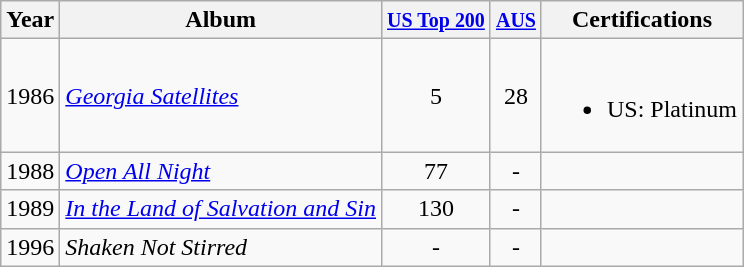<table class="wikitable">
<tr>
<th>Year</th>
<th>Album</th>
<th><small><a href='#'>US Top 200</a></small></th>
<th><small><a href='#'>AUS</a></small></th>
<th>Certifications</th>
</tr>
<tr>
<td>1986</td>
<td><em><a href='#'>Georgia Satellites</a></em></td>
<td style="text-align:center;">5</td>
<td style="text-align:center;">28</td>
<td><br><ul><li>US: Platinum</li></ul></td>
</tr>
<tr>
<td>1988</td>
<td><em><a href='#'>Open All Night</a></em></td>
<td style="text-align:center;">77</td>
<td style="text-align:center;">-</td>
<td></td>
</tr>
<tr>
<td>1989</td>
<td><em><a href='#'>In the Land of Salvation and Sin</a></em></td>
<td style="text-align:center;">130</td>
<td style="text-align:center;">-</td>
<td></td>
</tr>
<tr>
<td>1996</td>
<td><em>Shaken Not Stirred</em></td>
<td style="text-align:center;">-</td>
<td style="text-align:center;">-</td>
<td></td>
</tr>
</table>
